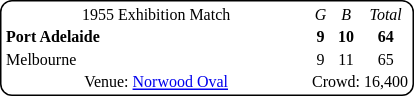<table style="margin-right:4px; margin-left:4px; margin-top:8px; float:right; border:1px #000 solid; border-radius:8px; background:#fff; font-family:Verdana; font-size:8pt; text-align:center;">
<tr>
<td width=200>1955 Exhibition Match</td>
<td><em>G</em></td>
<td><em>B</em></td>
<td><em>Total</em></td>
</tr>
<tr>
<td style="text-align:left"><strong>Port Adelaide</strong></td>
<td><strong>9</strong></td>
<td><strong>10</strong></td>
<td><strong>64</strong></td>
</tr>
<tr>
<td style="text-align:left">Melbourne</td>
<td>9</td>
<td>11</td>
<td>65</td>
</tr>
<tr>
<td>Venue: <a href='#'>Norwood Oval</a></td>
<td colspan=3>Crowd: 16,400</td>
</tr>
</table>
